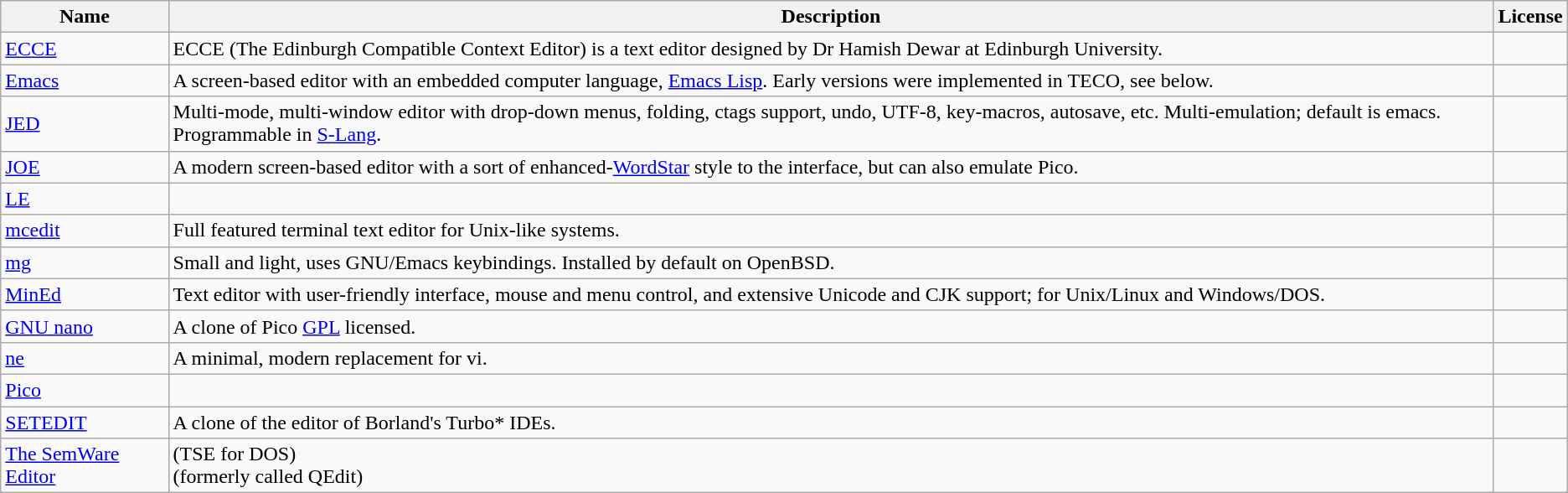<table class="wikitable sortable">
<tr>
<th>Name</th>
<th>Description</th>
<th>License</th>
</tr>
<tr>
<td><a href='#'>ECCE</a></td>
<td>ECCE (The Edinburgh Compatible Context Editor) is a text editor designed by Dr Hamish Dewar at Edinburgh University.</td>
<td></td>
</tr>
<tr>
<td><a href='#'>Emacs</a></td>
<td>A screen-based editor with an embedded computer language, <a href='#'>Emacs Lisp</a>. Early versions were implemented in TECO, see below.</td>
<td></td>
</tr>
<tr>
<td><a href='#'>JED</a></td>
<td>Multi-mode, multi-window editor with drop-down menus, folding, ctags support, undo, UTF-8, key-macros, autosave, etc.  Multi-emulation; default is emacs.  Programmable in <a href='#'>S-Lang</a>.</td>
<td></td>
</tr>
<tr>
<td><a href='#'>JOE</a></td>
<td>A modern screen-based editor with a sort of enhanced-<a href='#'>WordStar</a> style to the interface, but can also emulate Pico.</td>
<td></td>
</tr>
<tr>
<td><a href='#'>LE</a></td>
<td></td>
<td></td>
</tr>
<tr>
<td><a href='#'>mcedit</a></td>
<td>Full featured terminal text editor for Unix-like systems.</td>
<td></td>
</tr>
<tr>
<td><a href='#'>mg</a></td>
<td>Small and light, uses GNU/Emacs keybindings. Installed by default on OpenBSD.</td>
<td></td>
</tr>
<tr>
<td><a href='#'>MinEd</a></td>
<td>Text editor with user-friendly interface, mouse and menu control, and extensive Unicode and CJK support; for Unix/Linux and Windows/DOS.</td>
<td></td>
</tr>
<tr>
<td><a href='#'>GNU nano</a></td>
<td>A clone of Pico <a href='#'>GPL</a> licensed.</td>
<td></td>
</tr>
<tr>
<td><a href='#'>ne</a></td>
<td>A minimal, modern replacement for vi.</td>
<td></td>
</tr>
<tr>
<td><a href='#'>Pico</a></td>
<td></td>
<td></td>
</tr>
<tr>
<td><a href='#'>SETEDIT</a></td>
<td>A clone of the editor of Borland's Turbo* IDEs.</td>
<td></td>
</tr>
<tr>
<td><a href='#'>The SemWare Editor</a></td>
<td>(TSE for DOS)<br>(formerly called QEdit)</td>
<td></td>
</tr>
</table>
